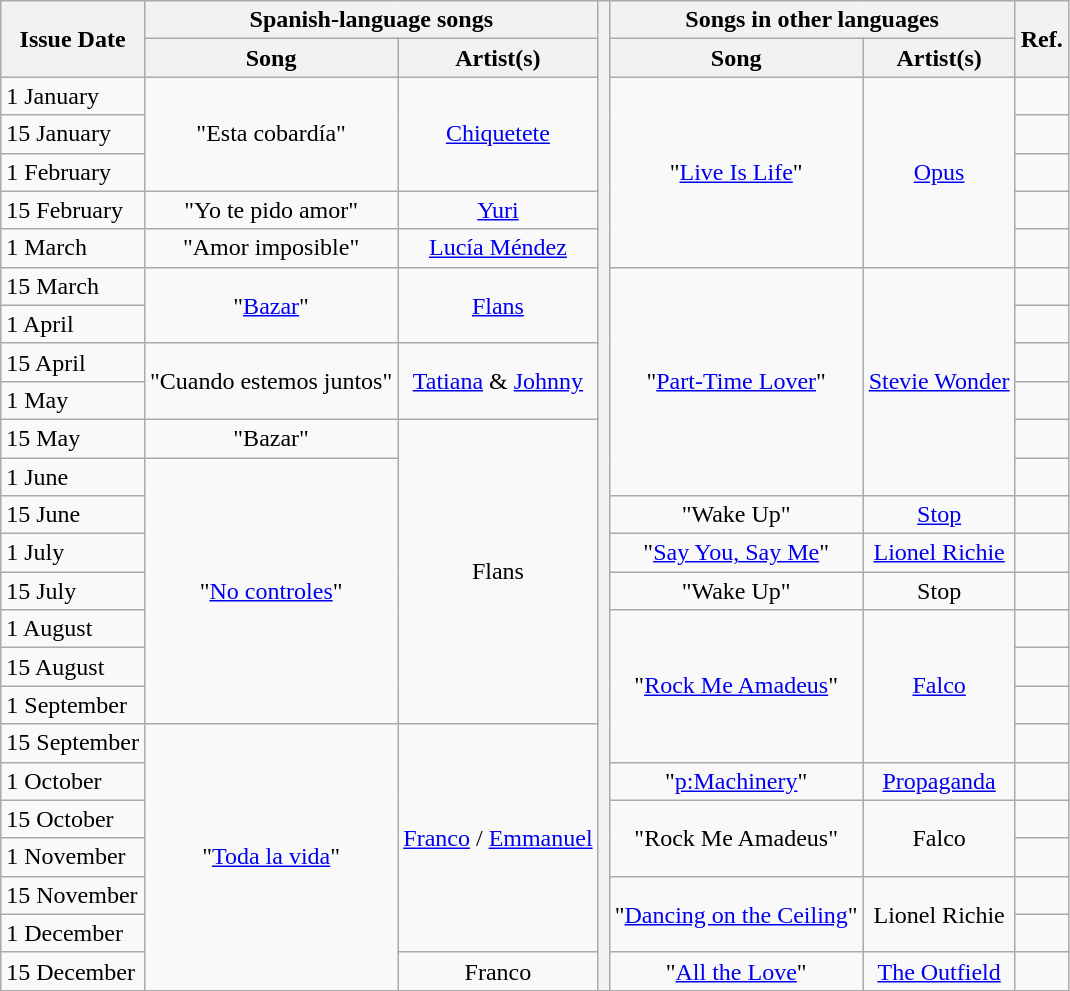<table class="wikitable">
<tr>
<th style="text-align: center;" rowspan="2">Issue Date</th>
<th style="text-align: center;" colspan="2">Spanish-language songs</th>
<th style="text-align: center;" colspan="1" rowspan="26"></th>
<th style="text-align: center;" colspan="2">Songs in other languages</th>
<th style="text-align: center;" rowspan="2">Ref.</th>
</tr>
<tr>
<th>Song</th>
<th>Artist(s)</th>
<th>Song</th>
<th>Artist(s)</th>
</tr>
<tr>
<td>1 January</td>
<td align="center" rowspan="3">"Esta cobardía"</td>
<td align="center" rowspan="3"><a href='#'>Chiquetete</a></td>
<td align="center" rowspan="5">"<a href='#'>Live Is Life</a>"</td>
<td align="center" rowspan="5"><a href='#'>Opus</a></td>
<td align="center"></td>
</tr>
<tr>
<td>15 January</td>
<td align="center"></td>
</tr>
<tr>
<td>1 February</td>
<td align="center"></td>
</tr>
<tr>
<td>15 February</td>
<td align="center" rowspan="1">"Yo te pido amor"</td>
<td align="center" rowspan="1"><a href='#'>Yuri</a></td>
<td align="center"></td>
</tr>
<tr>
<td>1 March</td>
<td align="center">"Amor imposible"</td>
<td align="center"><a href='#'>Lucía Méndez</a></td>
<td align="center"></td>
</tr>
<tr>
<td>15 March</td>
<td align="center" rowspan="2">"<a href='#'>Bazar</a>"</td>
<td align="center" rowspan="2"><a href='#'>Flans</a></td>
<td align="center" rowspan="6">"<a href='#'>Part-Time Lover</a>"</td>
<td align="center" rowspan="6"><a href='#'>Stevie Wonder</a></td>
<td align="center"></td>
</tr>
<tr>
<td>1 April</td>
<td align="center"></td>
</tr>
<tr>
<td>15 April</td>
<td align="center" rowspan="2">"Cuando estemos juntos"</td>
<td align="center" rowspan="2"><a href='#'>Tatiana</a> & <a href='#'>Johnny</a></td>
<td align="center"></td>
</tr>
<tr>
<td>1 May</td>
<td align="center"></td>
</tr>
<tr>
<td>15 May</td>
<td align="center" rowspan="1">"Bazar"</td>
<td align="center" rowspan="8">Flans</td>
<td align="center"></td>
</tr>
<tr>
<td>1 June</td>
<td align="center" rowspan="7">"<a href='#'>No controles</a>"</td>
<td align="center"></td>
</tr>
<tr>
<td>15 June</td>
<td align="center" rowspan="1">"Wake Up"</td>
<td align="center" rowspan="1"><a href='#'>Stop</a></td>
<td align="center"></td>
</tr>
<tr>
<td>1 July</td>
<td align="center" rowspan="1">"<a href='#'>Say You, Say Me</a>"</td>
<td align="center" rowspan="1"><a href='#'>Lionel Richie</a></td>
<td align="center"></td>
</tr>
<tr>
<td>15 July</td>
<td align="center" rowspan="1">"Wake Up"</td>
<td align="center" rowspan="1">Stop</td>
<td align="center"></td>
</tr>
<tr>
<td>1 August</td>
<td align="center" rowspan="4">"<a href='#'>Rock Me Amadeus</a>"</td>
<td align="center" rowspan="4"><a href='#'>Falco</a></td>
<td align="center"></td>
</tr>
<tr>
<td>15 August</td>
<td align="center"></td>
</tr>
<tr>
<td>1 September</td>
<td align="center"></td>
</tr>
<tr>
<td>15 September</td>
<td align="center" rowspan="7">"<a href='#'>Toda la vida</a>"</td>
<td align="center" rowspan="6"><a href='#'>Franco</a> / <a href='#'>Emmanuel</a></td>
<td align="center"></td>
</tr>
<tr>
<td>1 October</td>
<td align="center">"<a href='#'>p:Machinery</a>"</td>
<td align="center"><a href='#'>Propaganda</a></td>
<td align="center"></td>
</tr>
<tr>
<td>15 October</td>
<td align="center" rowspan="2">"Rock Me Amadeus"</td>
<td align="center" rowspan="2">Falco</td>
<td align="center"></td>
</tr>
<tr>
<td>1 November</td>
<td align="center"></td>
</tr>
<tr>
<td>15 November</td>
<td align="center" rowspan="2">"<a href='#'>Dancing on the Ceiling</a>"</td>
<td align="center" rowspan="2">Lionel Richie</td>
<td align="center"></td>
</tr>
<tr>
<td>1 December</td>
<td align="center"></td>
</tr>
<tr>
<td>15 December</td>
<td align="center">Franco</td>
<td align="center" rowspan="1">"<a href='#'>All the Love</a>"</td>
<td align="center" rowspan="1"><a href='#'>The Outfield</a></td>
<td align="center"></td>
</tr>
</table>
